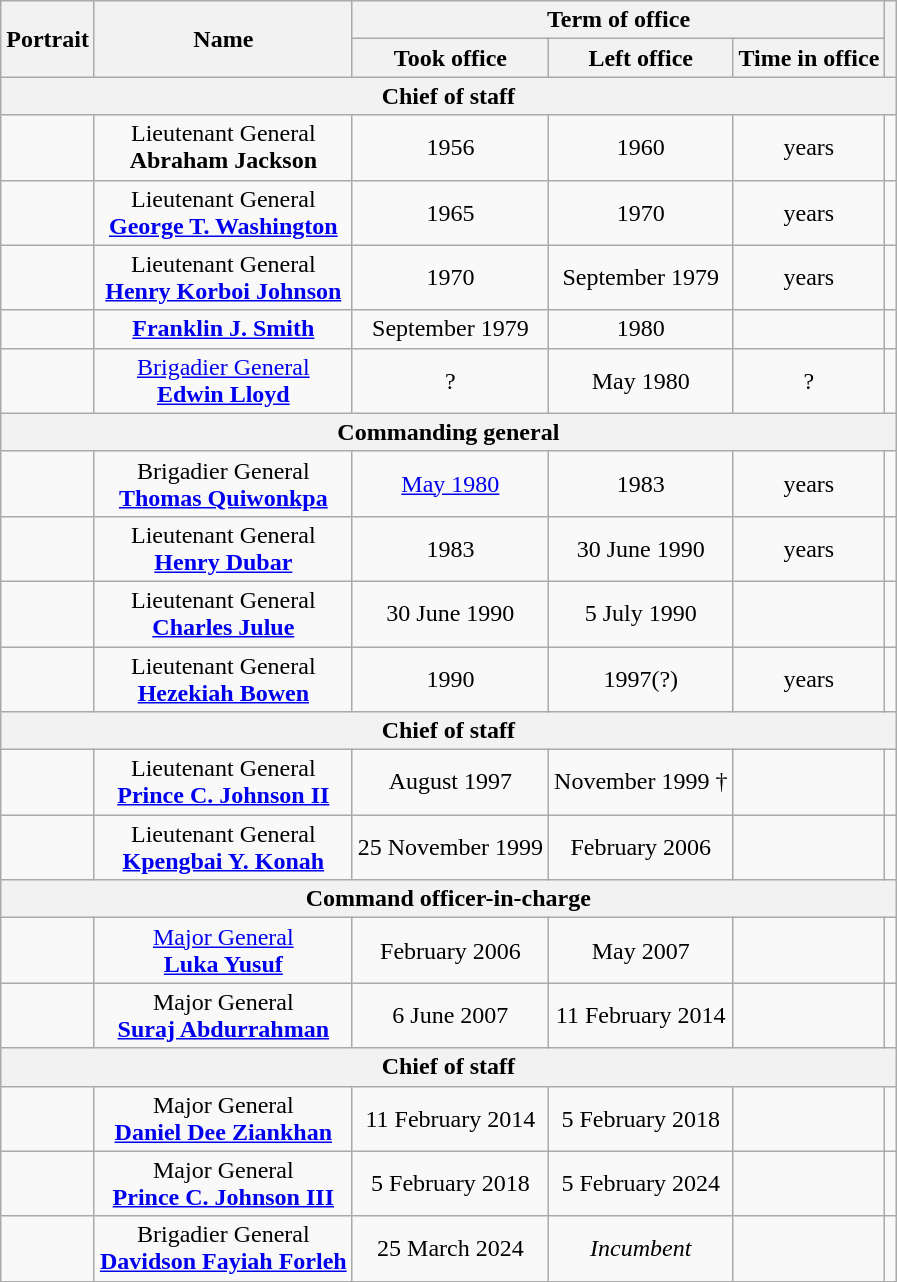<table class="wikitable" style="text-align:center;">
<tr>
<th rowspan=2>Portrait</th>
<th rowspan=2>Name<br></th>
<th colspan=3>Term of office</th>
<th rowspan=2></th>
</tr>
<tr style="text-align:center;">
<th>Took office</th>
<th>Left office</th>
<th>Time in office</th>
</tr>
<tr>
<th colspan=6>Chief of staff</th>
</tr>
<tr>
<td></td>
<td>Lieutenant General<br><strong>Abraham Jackson</strong></td>
<td>1956</td>
<td>1960</td>
<td> years</td>
<td></td>
</tr>
<tr>
<td></td>
<td>Lieutenant General<br><strong><a href='#'>George T. Washington</a></strong><br></td>
<td>1965</td>
<td>1970</td>
<td> years</td>
<td></td>
</tr>
<tr>
<td></td>
<td>Lieutenant General<br><strong><a href='#'>Henry Korboi Johnson</a></strong></td>
<td>1970</td>
<td>September 1979</td>
<td> years</td>
<td></td>
</tr>
<tr>
<td></td>
<td><strong><a href='#'>Franklin J. Smith</a></strong></td>
<td>September 1979</td>
<td>1980</td>
<td></td>
<td></td>
</tr>
<tr>
<td></td>
<td><a href='#'>Brigadier General</a><br><strong><a href='#'>Edwin Lloyd</a></strong></td>
<td>?</td>
<td>May 1980</td>
<td>?</td>
<td></td>
</tr>
<tr>
<th colspan=6>Commanding general</th>
</tr>
<tr>
<td></td>
<td>Brigadier General<br><strong><a href='#'>Thomas Quiwonkpa</a></strong><br></td>
<td><a href='#'>May 1980</a></td>
<td>1983</td>
<td> years</td>
<td></td>
</tr>
<tr>
<td></td>
<td>Lieutenant General<br><strong><a href='#'>Henry Dubar</a></strong></td>
<td>1983</td>
<td>30 June 1990</td>
<td> years</td>
<td></td>
</tr>
<tr>
<td></td>
<td>Lieutenant General<br><strong><a href='#'>Charles Julue</a></strong></td>
<td>30 June 1990</td>
<td>5 July 1990</td>
<td></td>
<td></td>
</tr>
<tr>
<td></td>
<td>Lieutenant General<br><strong><a href='#'>Hezekiah Bowen</a></strong><br></td>
<td>1990</td>
<td>1997(?)</td>
<td> years</td>
<td></td>
</tr>
<tr>
<th colspan=6>Chief of staff</th>
</tr>
<tr>
<td></td>
<td>Lieutenant General<br><strong><a href='#'>Prince C. Johnson II</a></strong><br></td>
<td>August 1997</td>
<td>November 1999 †</td>
<td></td>
<td></td>
</tr>
<tr>
<td></td>
<td>Lieutenant General<br><strong><a href='#'>Kpengbai Y. Konah</a></strong></td>
<td>25 November 1999</td>
<td>February 2006</td>
<td></td>
<td></td>
</tr>
<tr>
<th colspan=6>Command officer-in-charge</th>
</tr>
<tr>
<td></td>
<td><a href='#'>Major General</a><br><strong><a href='#'>Luka Yusuf</a></strong><br></td>
<td>February 2006</td>
<td>May 2007</td>
<td></td>
<td></td>
</tr>
<tr>
<td></td>
<td>Major General<br><strong><a href='#'>Suraj Abdurrahman</a></strong><br></td>
<td>6 June 2007</td>
<td>11 February 2014</td>
<td></td>
<td></td>
</tr>
<tr>
<th colspan=6>Chief of staff</th>
</tr>
<tr>
<td></td>
<td>Major General<br><strong><a href='#'>Daniel Dee Ziankhan</a></strong><br></td>
<td>11 February 2014</td>
<td>5 February 2018</td>
<td></td>
<td></td>
</tr>
<tr>
<td></td>
<td>Major General<br><strong><a href='#'>Prince C. Johnson III</a></strong><br></td>
<td>5 February 2018</td>
<td>5 February 2024</td>
<td></td>
<td></td>
</tr>
<tr>
<td></td>
<td>Brigadier General<br><strong><a href='#'>Davidson Fayiah Forleh</a></strong></td>
<td>25 March 2024</td>
<td><em>Incumbent</em></td>
<td></td>
<td></td>
</tr>
</table>
